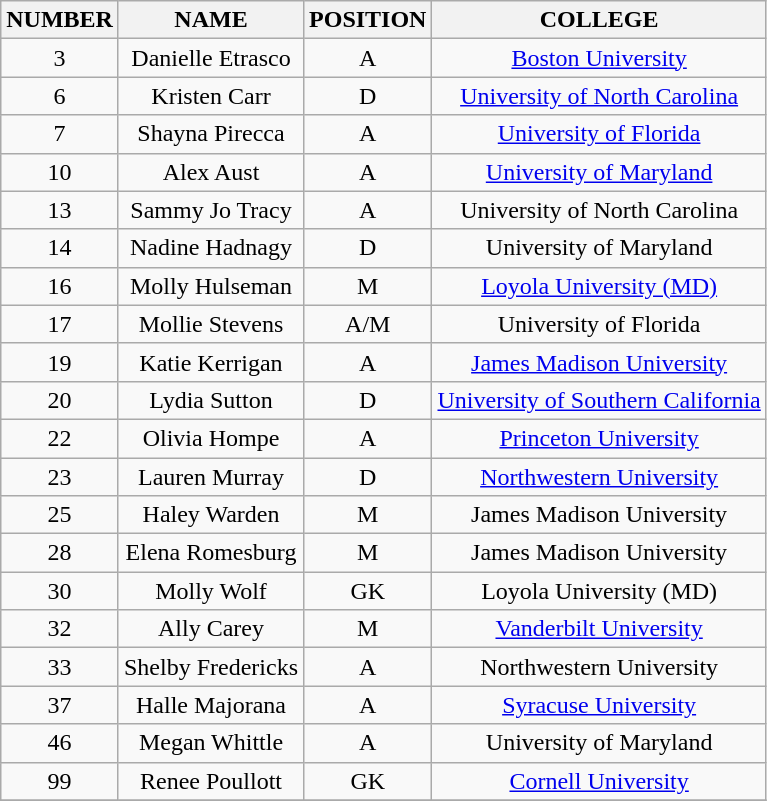<table class="wikitable" style="text-align:center;">
<tr>
<th>NUMBER</th>
<th>NAME</th>
<th>POSITION</th>
<th>COLLEGE</th>
</tr>
<tr>
<td>3</td>
<td>Danielle Etrasco</td>
<td>A</td>
<td><a href='#'>Boston University</a></td>
</tr>
<tr>
<td>6</td>
<td>Kristen Carr</td>
<td>D</td>
<td><a href='#'>University of North Carolina</a></td>
</tr>
<tr>
<td>7</td>
<td>Shayna Pirecca</td>
<td>A</td>
<td><a href='#'>University of Florida</a></td>
</tr>
<tr>
<td>10</td>
<td>Alex Aust</td>
<td>A</td>
<td><a href='#'>University of Maryland</a></td>
</tr>
<tr>
<td>13</td>
<td>Sammy Jo Tracy</td>
<td>A</td>
<td>University of North Carolina</td>
</tr>
<tr>
<td>14</td>
<td>Nadine Hadnagy</td>
<td>D</td>
<td>University of Maryland</td>
</tr>
<tr>
<td>16</td>
<td>Molly Hulseman</td>
<td>M</td>
<td><a href='#'>Loyola University (MD)</a></td>
</tr>
<tr>
<td>17</td>
<td>Mollie Stevens</td>
<td>A/M</td>
<td>University of Florida</td>
</tr>
<tr>
<td>19</td>
<td>Katie Kerrigan</td>
<td>A</td>
<td><a href='#'>James Madison University</a></td>
</tr>
<tr>
<td>20</td>
<td>Lydia Sutton</td>
<td>D</td>
<td><a href='#'>University of Southern California</a></td>
</tr>
<tr>
<td>22</td>
<td>Olivia Hompe</td>
<td>A</td>
<td><a href='#'>Princeton University</a></td>
</tr>
<tr>
<td>23</td>
<td>Lauren Murray</td>
<td>D</td>
<td><a href='#'>Northwestern University</a></td>
</tr>
<tr>
<td>25</td>
<td>Haley Warden</td>
<td>M</td>
<td>James Madison University</td>
</tr>
<tr>
<td>28</td>
<td>Elena Romesburg</td>
<td>M</td>
<td>James Madison University</td>
</tr>
<tr>
<td>30</td>
<td>Molly Wolf</td>
<td>GK</td>
<td>Loyola University (MD)</td>
</tr>
<tr>
<td>32</td>
<td>Ally Carey</td>
<td>M</td>
<td><a href='#'>Vanderbilt University</a></td>
</tr>
<tr>
<td>33</td>
<td>Shelby Fredericks</td>
<td>A</td>
<td>Northwestern University</td>
</tr>
<tr>
<td>37</td>
<td>Halle Majorana</td>
<td>A</td>
<td><a href='#'>Syracuse University</a></td>
</tr>
<tr>
<td>46</td>
<td>Megan Whittle</td>
<td>A</td>
<td>University of Maryland</td>
</tr>
<tr>
<td>99</td>
<td>Renee Poullott</td>
<td>GK</td>
<td><a href='#'>Cornell University</a></td>
</tr>
<tr>
</tr>
</table>
